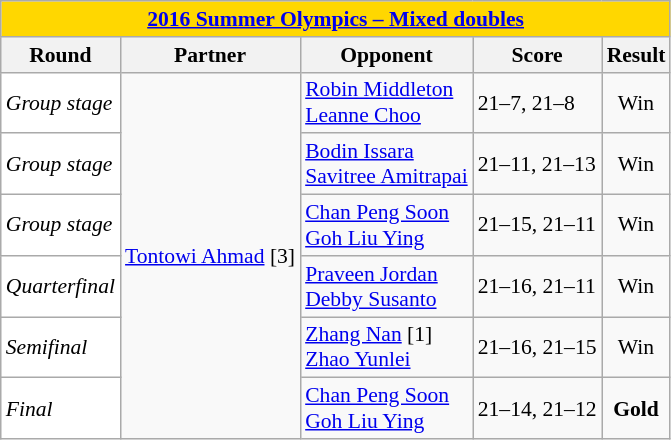<table class="wikitable" style="font-size: 90%; text-align: center">
<tr>
<th colspan=5 style="background:gold"><a href='#'>2016 Summer Olympics – Mixed doubles</a></th>
</tr>
<tr>
<th>Round</th>
<th>Partner</th>
<th>Opponent</th>
<th>Score</th>
<th>Result</th>
</tr>
<tr>
<td style="text-align:left; background:white"><em>Group stage</em></td>
<td align="left" rowspan="6"> <a href='#'>Tontowi Ahmad</a> [3]</td>
<td align="left"> <a href='#'>Robin Middleton</a> <br>  <a href='#'>Leanne Choo</a></td>
<td align="left">21–7, 21–8</td>
<td align="center">Win</td>
</tr>
<tr>
<td style="text-align:left; background:white"><em>Group stage</em></td>
<td align="left"> <a href='#'>Bodin Issara</a> <br>  <a href='#'>Savitree Amitrapai</a></td>
<td align="left">21–11, 21–13</td>
<td align="center">Win</td>
</tr>
<tr>
<td style="text-align:left; background:white"><em>Group stage</em></td>
<td align="left"> <a href='#'>Chan Peng Soon</a> <br>  <a href='#'>Goh Liu Ying</a></td>
<td align="left">21–15, 21–11</td>
<td align="center">Win</td>
</tr>
<tr>
<td style="text-align:left; background:white"><em>Quarterfinal</em></td>
<td align="left"> <a href='#'>Praveen Jordan</a> <br>  <a href='#'>Debby Susanto</a></td>
<td align="left">21–16, 21–11</td>
<td align="center">Win</td>
</tr>
<tr>
<td style="text-align:left; background:white"><em>Semifinal</em></td>
<td align="left"> <a href='#'>Zhang Nan</a> [1]<br>  <a href='#'>Zhao Yunlei</a></td>
<td align="left">21–16, 21–15</td>
<td align="center">Win</td>
</tr>
<tr>
<td style="text-align:left; background:white"><em>Final</em></td>
<td align="left"> <a href='#'>Chan Peng Soon</a> <br>  <a href='#'>Goh Liu Ying</a></td>
<td align="left">21–14, 21–12</td>
<td align="center"> <strong>Gold</strong></td>
</tr>
</table>
